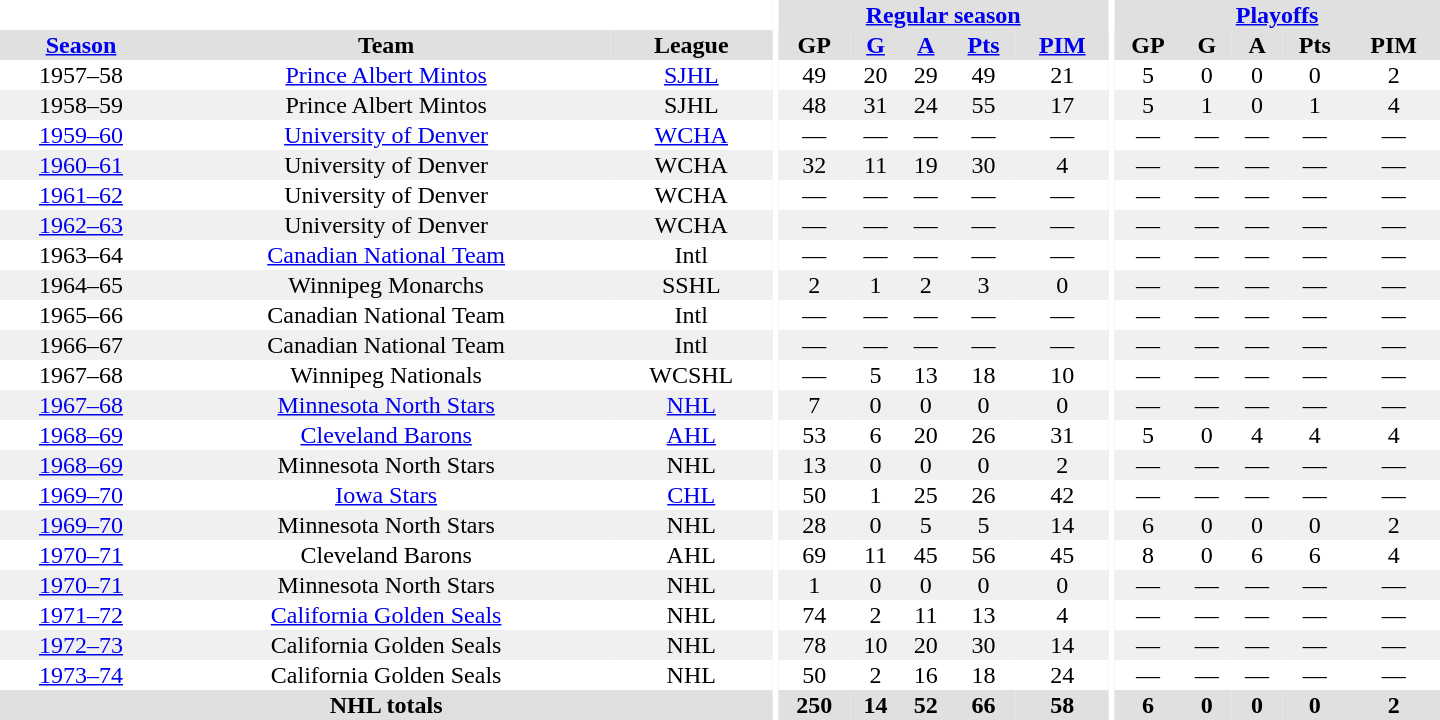<table border="0" cellpadding="1" cellspacing="0" style="text-align:center; width:60em">
<tr bgcolor="#e0e0e0">
<th colspan="3" bgcolor="#ffffff"></th>
<th rowspan="100" bgcolor="#ffffff"></th>
<th colspan="5"><a href='#'>Regular season</a></th>
<th rowspan="100" bgcolor="#ffffff"></th>
<th colspan="5"><a href='#'>Playoffs</a></th>
</tr>
<tr bgcolor="#e0e0e0">
<th><a href='#'>Season</a></th>
<th>Team</th>
<th>League</th>
<th>GP</th>
<th><a href='#'>G</a></th>
<th><a href='#'>A</a></th>
<th><a href='#'>Pts</a></th>
<th><a href='#'>PIM</a></th>
<th>GP</th>
<th>G</th>
<th>A</th>
<th>Pts</th>
<th>PIM</th>
</tr>
<tr>
<td>1957–58</td>
<td><a href='#'>Prince Albert Mintos</a></td>
<td><a href='#'>SJHL</a></td>
<td>49</td>
<td>20</td>
<td>29</td>
<td>49</td>
<td>21</td>
<td>5</td>
<td>0</td>
<td>0</td>
<td>0</td>
<td>2</td>
</tr>
<tr bgcolor="#f0f0f0">
<td>1958–59</td>
<td>Prince Albert Mintos</td>
<td>SJHL</td>
<td>48</td>
<td>31</td>
<td>24</td>
<td>55</td>
<td>17</td>
<td>5</td>
<td>1</td>
<td>0</td>
<td>1</td>
<td>4</td>
</tr>
<tr>
<td><a href='#'>1959–60</a></td>
<td><a href='#'>University of Denver</a></td>
<td><a href='#'>WCHA</a></td>
<td>—</td>
<td>—</td>
<td>—</td>
<td>—</td>
<td>—</td>
<td>—</td>
<td>—</td>
<td>—</td>
<td>—</td>
<td>—</td>
</tr>
<tr bgcolor="#f0f0f0">
<td><a href='#'>1960–61</a></td>
<td>University of Denver</td>
<td>WCHA</td>
<td>32</td>
<td>11</td>
<td>19</td>
<td>30</td>
<td>4</td>
<td>—</td>
<td>—</td>
<td>—</td>
<td>—</td>
<td>—</td>
</tr>
<tr>
<td><a href='#'>1961–62</a></td>
<td>University of Denver</td>
<td>WCHA</td>
<td>—</td>
<td>—</td>
<td>—</td>
<td>—</td>
<td>—</td>
<td>—</td>
<td>—</td>
<td>—</td>
<td>—</td>
<td>—</td>
</tr>
<tr bgcolor="#f0f0f0">
<td><a href='#'>1962–63</a></td>
<td>University of Denver</td>
<td>WCHA</td>
<td>—</td>
<td>—</td>
<td>—</td>
<td>—</td>
<td>—</td>
<td>—</td>
<td>—</td>
<td>—</td>
<td>—</td>
<td>—</td>
</tr>
<tr>
<td>1963–64</td>
<td><a href='#'>Canadian National Team</a></td>
<td>Intl</td>
<td>—</td>
<td>—</td>
<td>—</td>
<td>—</td>
<td>—</td>
<td>—</td>
<td>—</td>
<td>—</td>
<td>—</td>
<td>—</td>
</tr>
<tr bgcolor="#f0f0f0">
<td>1964–65</td>
<td>Winnipeg Monarchs</td>
<td>SSHL</td>
<td>2</td>
<td>1</td>
<td>2</td>
<td>3</td>
<td>0</td>
<td>—</td>
<td>—</td>
<td>—</td>
<td>—</td>
<td>—</td>
</tr>
<tr>
<td>1965–66</td>
<td>Canadian National Team</td>
<td>Intl</td>
<td>—</td>
<td>—</td>
<td>—</td>
<td>—</td>
<td>—</td>
<td>—</td>
<td>—</td>
<td>—</td>
<td>—</td>
<td>—</td>
</tr>
<tr bgcolor="#f0f0f0">
<td>1966–67</td>
<td>Canadian National Team</td>
<td>Intl</td>
<td>—</td>
<td>—</td>
<td>—</td>
<td>—</td>
<td>—</td>
<td>—</td>
<td>—</td>
<td>—</td>
<td>—</td>
<td>—</td>
</tr>
<tr>
<td>1967–68</td>
<td>Winnipeg Nationals</td>
<td>WCSHL</td>
<td>—</td>
<td>5</td>
<td>13</td>
<td>18</td>
<td>10</td>
<td>—</td>
<td>—</td>
<td>—</td>
<td>—</td>
<td>—</td>
</tr>
<tr bgcolor="#f0f0f0">
<td><a href='#'>1967–68</a></td>
<td><a href='#'>Minnesota North Stars</a></td>
<td><a href='#'>NHL</a></td>
<td>7</td>
<td>0</td>
<td>0</td>
<td>0</td>
<td>0</td>
<td>—</td>
<td>—</td>
<td>—</td>
<td>—</td>
<td>—</td>
</tr>
<tr>
<td><a href='#'>1968–69</a></td>
<td><a href='#'>Cleveland Barons</a></td>
<td><a href='#'>AHL</a></td>
<td>53</td>
<td>6</td>
<td>20</td>
<td>26</td>
<td>31</td>
<td>5</td>
<td>0</td>
<td>4</td>
<td>4</td>
<td>4</td>
</tr>
<tr bgcolor="#f0f0f0">
<td><a href='#'>1968–69</a></td>
<td>Minnesota North Stars</td>
<td>NHL</td>
<td>13</td>
<td>0</td>
<td>0</td>
<td>0</td>
<td>2</td>
<td>—</td>
<td>—</td>
<td>—</td>
<td>—</td>
<td>—</td>
</tr>
<tr>
<td><a href='#'>1969–70</a></td>
<td><a href='#'>Iowa Stars</a></td>
<td><a href='#'>CHL</a></td>
<td>50</td>
<td>1</td>
<td>25</td>
<td>26</td>
<td>42</td>
<td>—</td>
<td>—</td>
<td>—</td>
<td>—</td>
<td>—</td>
</tr>
<tr bgcolor="#f0f0f0">
<td><a href='#'>1969–70</a></td>
<td>Minnesota North Stars</td>
<td>NHL</td>
<td>28</td>
<td>0</td>
<td>5</td>
<td>5</td>
<td>14</td>
<td>6</td>
<td>0</td>
<td>0</td>
<td>0</td>
<td>2</td>
</tr>
<tr>
<td><a href='#'>1970–71</a></td>
<td>Cleveland Barons</td>
<td>AHL</td>
<td>69</td>
<td>11</td>
<td>45</td>
<td>56</td>
<td>45</td>
<td>8</td>
<td>0</td>
<td>6</td>
<td>6</td>
<td>4</td>
</tr>
<tr bgcolor="#f0f0f0">
<td><a href='#'>1970–71</a></td>
<td>Minnesota North Stars</td>
<td>NHL</td>
<td>1</td>
<td>0</td>
<td>0</td>
<td>0</td>
<td>0</td>
<td>—</td>
<td>—</td>
<td>—</td>
<td>—</td>
<td>—</td>
</tr>
<tr>
<td><a href='#'>1971–72</a></td>
<td><a href='#'>California Golden Seals</a></td>
<td>NHL</td>
<td>74</td>
<td>2</td>
<td>11</td>
<td>13</td>
<td>4</td>
<td>—</td>
<td>—</td>
<td>—</td>
<td>—</td>
<td>—</td>
</tr>
<tr bgcolor="#f0f0f0">
<td><a href='#'>1972–73</a></td>
<td>California Golden Seals</td>
<td>NHL</td>
<td>78</td>
<td>10</td>
<td>20</td>
<td>30</td>
<td>14</td>
<td>—</td>
<td>—</td>
<td>—</td>
<td>—</td>
<td>—</td>
</tr>
<tr>
<td><a href='#'>1973–74</a></td>
<td>California Golden Seals</td>
<td>NHL</td>
<td>50</td>
<td>2</td>
<td>16</td>
<td>18</td>
<td>24</td>
<td>—</td>
<td>—</td>
<td>—</td>
<td>—</td>
<td>—</td>
</tr>
<tr bgcolor="#e0e0e0">
<th colspan="3">NHL totals</th>
<th>250</th>
<th>14</th>
<th>52</th>
<th>66</th>
<th>58</th>
<th>6</th>
<th>0</th>
<th>0</th>
<th>0</th>
<th>2</th>
</tr>
</table>
